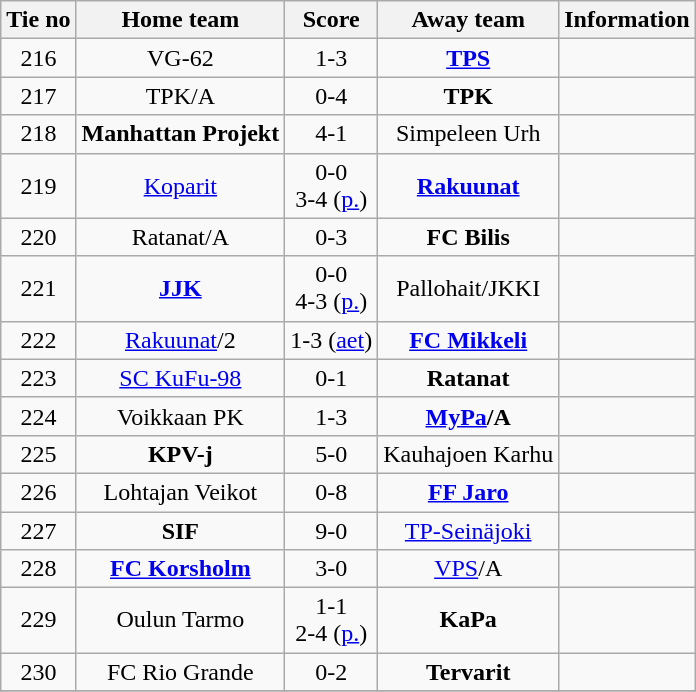<table class="wikitable" style="text-align:center">
<tr>
<th style= width="40px">Tie no</th>
<th style= width="150px">Home team</th>
<th style= width="60px">Score</th>
<th style= width="150px">Away team</th>
<th style= width="30px">Information</th>
</tr>
<tr>
<td>216</td>
<td>VG-62</td>
<td>1-3</td>
<td><strong><a href='#'>TPS</a></strong></td>
<td></td>
</tr>
<tr>
<td>217</td>
<td>TPK/A</td>
<td>0-4</td>
<td><strong>TPK</strong></td>
<td></td>
</tr>
<tr>
<td>218</td>
<td><strong>Manhattan Projekt</strong></td>
<td>4-1</td>
<td>Simpeleen Urh</td>
<td></td>
</tr>
<tr>
<td>219</td>
<td><a href='#'>Koparit</a></td>
<td>0-0<br> 3-4  (<a href='#'>p.</a>)</td>
<td><strong><a href='#'>Rakuunat</a></strong></td>
<td></td>
</tr>
<tr>
<td>220</td>
<td>Ratanat/A</td>
<td>0-3</td>
<td><strong>FC Bilis</strong></td>
<td></td>
</tr>
<tr>
<td>221</td>
<td><strong><a href='#'>JJK</a></strong></td>
<td>0-0<br> 4-3  (<a href='#'>p.</a>)</td>
<td>Pallohait/JKKI</td>
<td></td>
</tr>
<tr>
<td>222</td>
<td><a href='#'>Rakuunat</a>/2</td>
<td>1-3 (<a href='#'>aet</a>)</td>
<td><strong><a href='#'>FC Mikkeli</a></strong></td>
<td></td>
</tr>
<tr>
<td>223</td>
<td><a href='#'>SC KuFu-98</a></td>
<td>0-1</td>
<td><strong>Ratanat</strong></td>
<td></td>
</tr>
<tr>
<td>224</td>
<td>Voikkaan PK</td>
<td>1-3</td>
<td><strong><a href='#'>MyPa</a>/A</strong></td>
<td></td>
</tr>
<tr>
<td>225</td>
<td><strong>KPV-j</strong></td>
<td>5-0</td>
<td>Kauhajoen Karhu</td>
<td></td>
</tr>
<tr>
<td>226</td>
<td>Lohtajan Veikot</td>
<td>0-8</td>
<td><strong><a href='#'>FF Jaro</a></strong></td>
<td></td>
</tr>
<tr>
<td>227</td>
<td><strong>SIF</strong></td>
<td>9-0</td>
<td><a href='#'>TP-Seinäjoki</a></td>
<td></td>
</tr>
<tr>
<td>228</td>
<td><strong><a href='#'>FC Korsholm</a></strong></td>
<td>3-0</td>
<td><a href='#'>VPS</a>/A</td>
<td></td>
</tr>
<tr>
<td>229</td>
<td>Oulun Tarmo</td>
<td>1-1<br> 2-4  (<a href='#'>p.</a>)</td>
<td><strong>KaPa</strong></td>
<td></td>
</tr>
<tr>
<td>230</td>
<td>FC Rio Grande</td>
<td>0-2</td>
<td><strong>Tervarit</strong></td>
<td></td>
</tr>
<tr>
</tr>
</table>
